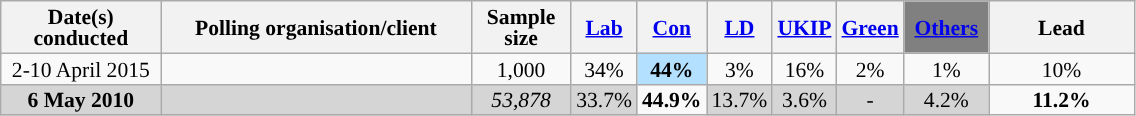<table class="wikitable sortable" style="text-align:center;font-size:90%;line-height:14px">
<tr>
<th ! style="width:100px;">Date(s)<br>conducted</th>
<th style="width:200px;">Polling organisation/client</th>
<th class="unsortable" style="width:60px;">Sample size</th>
<th class="unsortable" style="background:"><a href='#'><span>Lab</span></a></th>
<th class="unsortable" style="background:"><a href='#'><span>Con</span></a></th>
<th class="unsortable" style="background:"><a href='#'><span>LD</span></a></th>
<th class="unsortable" style="background:"><a href='#'><span>UKIP</span></a></th>
<th class="unsortable" style="background:"><a href='#'><span>Green</span></a></th>
<th class="unsortable" style="background:gray; width:50px;"><a href='#'><span>Others</span></a></th>
<th class="unsortable" style="width:90px;">Lead</th>
</tr>
<tr>
<td>2-10 April 2015</td>
<td> </td>
<td>1,000</td>
<td>34%</td>
<td style="background:#B3E0FF"><strong>44%</strong></td>
<td>3%</td>
<td>16%</td>
<td>2%</td>
<td>1%</td>
<td style="background:">10%</td>
</tr>
<tr>
<td style="background:#D5D5D5"><strong>6 May 2010</strong></td>
<td style="background:#D5D5D5"></td>
<td style="background:#D5D5D5"><em>53,878</em></td>
<td style="background:#D5D5D5">33.7%</td>
<td style="background:"><strong>44.9%</strong></td>
<td style="background:#D5D5D5">13.7%</td>
<td style="background:#D5D5D5">3.6%</td>
<td style="background:#D5D5D5">-</td>
<td style="background:#D5D5D5">4.2%</td>
<td style="background:"><strong>11.2% </strong></td>
</tr>
</table>
